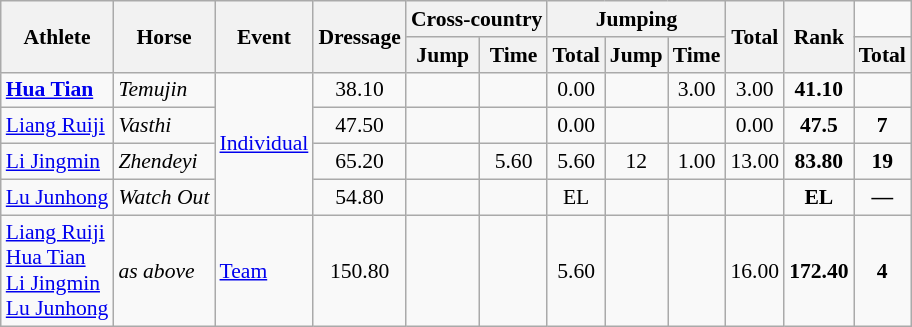<table class=wikitable style="font-size:90%">
<tr>
<th rowspan=2>Athlete</th>
<th rowspan=2>Horse</th>
<th rowspan=2>Event</th>
<th rowspan=2>Dressage</th>
<th colspan=2>Cross-country</th>
<th colspan=3>Jumping</th>
<th rowspan=2>Total</th>
<th rowspan=2>Rank</th>
</tr>
<tr>
<th>Jump</th>
<th>Time</th>
<th>Total</th>
<th>Jump</th>
<th>Time</th>
<th>Total</th>
</tr>
<tr>
<td><strong><a href='#'>Hua Tian</a></strong></td>
<td><em>Temujin</em></td>
<td rowspan=4><a href='#'>Individual</a></td>
<td align=center>38.10</td>
<td align=center></td>
<td align=center></td>
<td align=center>0.00</td>
<td align=center></td>
<td align=center>3.00</td>
<td align=center>3.00</td>
<td align=center><strong>41.10</strong></td>
<td align=center></td>
</tr>
<tr>
<td><a href='#'>Liang Ruiji</a></td>
<td><em>Vasthi</em></td>
<td align=center>47.50</td>
<td align=center></td>
<td align=center></td>
<td align=center>0.00</td>
<td align=center></td>
<td align=center></td>
<td align=center>0.00</td>
<td align=center><strong>47.5</strong></td>
<td align=center><strong>7</strong></td>
</tr>
<tr>
<td><a href='#'>Li Jingmin</a></td>
<td><em>Zhendeyi</em></td>
<td align=center>65.20</td>
<td align=center></td>
<td align=center>5.60</td>
<td align=center>5.60</td>
<td align=center>12</td>
<td align=center>1.00</td>
<td align=center>13.00</td>
<td align=center><strong>83.80</strong></td>
<td align=center><strong>19</strong></td>
</tr>
<tr>
<td><a href='#'>Lu Junhong</a></td>
<td><em>Watch Out</em></td>
<td align=center>54.80</td>
<td align=center></td>
<td align=center></td>
<td align=center>EL</td>
<td align=center></td>
<td align=center></td>
<td align=center></td>
<td align=center><strong>EL</strong></td>
<td align=center><strong>—</strong></td>
</tr>
<tr>
<td><a href='#'>Liang Ruiji</a><br><a href='#'>Hua Tian</a><br><a href='#'>Li Jingmin</a><br><a href='#'>Lu Junhong</a></td>
<td><em>as above</em></td>
<td><a href='#'>Team</a></td>
<td align=center>150.80</td>
<td align=center></td>
<td align=center></td>
<td align=center>5.60</td>
<td align=center></td>
<td align=center></td>
<td align=center>16.00</td>
<td align=center><strong>172.40</strong></td>
<td align=center><strong>4</strong></td>
</tr>
</table>
